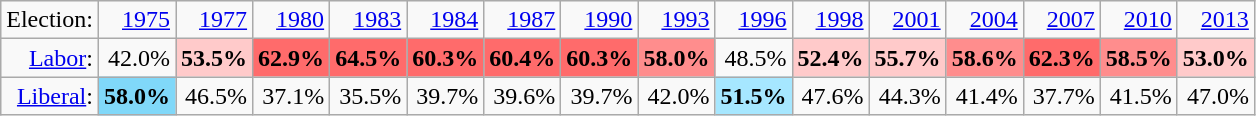<table class=wikitable>
<tr align=right>
<td>Election:</td>
<td><a href='#'>1975</a></td>
<td><a href='#'>1977</a></td>
<td><a href='#'>1980</a></td>
<td><a href='#'>1983</a></td>
<td><a href='#'>1984</a></td>
<td><a href='#'>1987</a></td>
<td><a href='#'>1990</a></td>
<td><a href='#'>1993</a></td>
<td><a href='#'>1996</a></td>
<td><a href='#'>1998</a></td>
<td><a href='#'>2001</a></td>
<td><a href='#'>2004</a></td>
<td><a href='#'>2007</a></td>
<td><a href='#'>2010</a></td>
<td><a href='#'>2013</a></td>
</tr>
<tr align=right>
<td><a href='#'>Labor</a>:</td>
<td>42.0%</td>
<td bgcolor="#ffcaca"><strong>53.5%</strong></td>
<td bgcolor="#ff6b6b"><strong>62.9%</strong></td>
<td bgcolor="#ff6b6b"><strong>64.5%</strong></td>
<td bgcolor="#ff6b6b"><strong>60.3%</strong></td>
<td bgcolor="#ff6b6b"><strong>60.4%</strong></td>
<td bgcolor="#ff6b6b"><strong>60.3%</strong></td>
<td bgcolor="#ff8d8d"><strong>58.0%</strong></td>
<td>48.5%</td>
<td bgcolor="#ffcaca"><strong>52.4%</strong></td>
<td bgcolor="#ffcaca"><strong>55.7%</strong></td>
<td bgcolor="#ff8d8d"><strong>58.6%</strong></td>
<td bgcolor="#ff6b6b"><strong>62.3%</strong></td>
<td bgcolor="#ff8d8d"><strong>58.5%</strong></td>
<td bgcolor="#ffcaca"><strong>53.0%</strong></td>
</tr>
<tr align=right>
<td><a href='#'>Liberal</a>:</td>
<td bgcolor="#80d8f9"><strong>58.0%</strong></td>
<td>46.5%</td>
<td>37.1%</td>
<td>35.5%</td>
<td>39.7%</td>
<td>39.6%</td>
<td>39.7%</td>
<td>42.0%</td>
<td bgcolor="#a6e7ff"><strong>51.5%</strong></td>
<td>47.6%</td>
<td>44.3%</td>
<td>41.4%</td>
<td>37.7%</td>
<td>41.5%</td>
<td>47.0%</td>
</tr>
</table>
